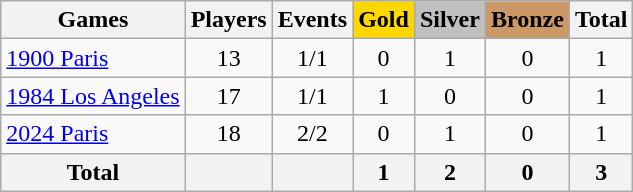<table class="wikitable sortable" style="text-align:center">
<tr>
<th>Games</th>
<th>Players</th>
<th>Events</th>
<th style="background-color:gold;">Gold</th>
<th style="background-color:silver;">Silver</th>
<th style="background-color:#c96;">Bronze</th>
<th>Total</th>
</tr>
<tr>
<td align=left><a href='#'>1900 Paris</a></td>
<td>13</td>
<td>1/1</td>
<td>0</td>
<td>1</td>
<td>0</td>
<td>1</td>
</tr>
<tr>
<td align=left><a href='#'>1984 Los Angeles</a></td>
<td>17</td>
<td>1/1</td>
<td>1</td>
<td>0</td>
<td>0</td>
<td>1</td>
</tr>
<tr>
<td align=left><a href='#'>2024 Paris</a></td>
<td>18</td>
<td>2/2</td>
<td>0</td>
<td>1</td>
<td>0</td>
<td>1</td>
</tr>
<tr>
<th>Total</th>
<th></th>
<th></th>
<th>1</th>
<th>2</th>
<th>0</th>
<th>3</th>
</tr>
</table>
